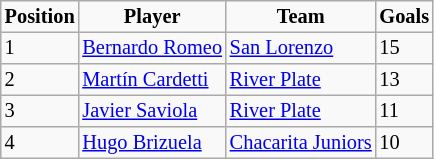<table border="2" cellpadding="2" cellspacing="0" style="margin: 0; background: #f9f9f9; border: 1px #aaa solid; border-collapse: collapse; font-size: 85%;">
<tr>
<th>Position</th>
<th>Player</th>
<th>Team</th>
<th>Goals</th>
</tr>
<tr>
<td>1</td>
<td><a href='#'>Bernardo Romeo</a></td>
<td><a href='#'>San Lorenzo</a></td>
<td>15</td>
</tr>
<tr>
<td>2</td>
<td><a href='#'>Martín Cardetti</a></td>
<td><a href='#'>River Plate</a></td>
<td>13</td>
</tr>
<tr>
<td>3</td>
<td><a href='#'>Javier Saviola</a></td>
<td><a href='#'>River Plate</a></td>
<td>11</td>
</tr>
<tr>
<td>4</td>
<td><a href='#'>Hugo Brizuela</a></td>
<td><a href='#'>Chacarita Juniors</a></td>
<td>10</td>
</tr>
</table>
